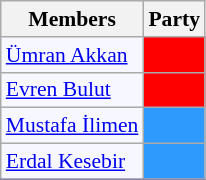<table class=wikitable style="border:1px solid #8888aa; background-color:#f7f8ff; padding:0px; font-size:90%;">
<tr>
<th>Members</th>
<th>Party</th>
</tr>
<tr>
<td><a href='#'>Ümran Akkan</a></td>
<td style="background: #ff0000"></td>
</tr>
<tr>
<td><a href='#'>Evren Bulut</a></td>
<td style="background: #ff0000"></td>
</tr>
<tr>
<td><a href='#'>Mustafa İlimen</a></td>
<td style="background: #2E9AFE"></td>
</tr>
<tr>
<td><a href='#'>Erdal Kesebir</a></td>
<td style="background: #2E9AFE"></td>
</tr>
<tr>
</tr>
</table>
